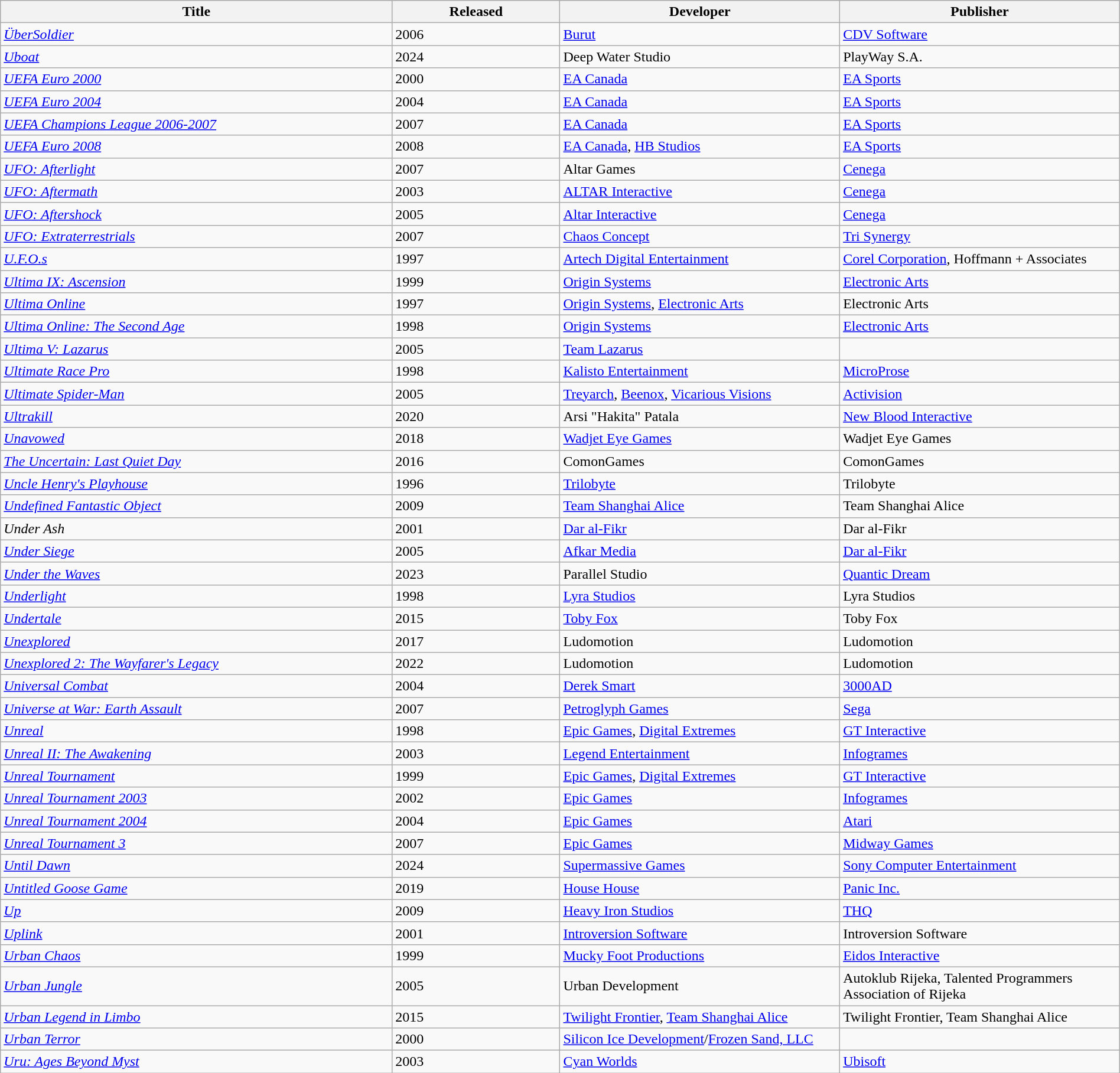<table class="wikitable sortable" width="100%" style="margin:0px 0px">
<tr>
<th width=35%>Title</th>
<th width=15%>Released</th>
<th width=25%>Developer</th>
<th width=25%>Publisher</th>
</tr>
<tr>
<td><em><a href='#'>ÜberSoldier</a></em></td>
<td>2006</td>
<td><a href='#'>Burut</a></td>
<td><a href='#'>CDV Software</a></td>
</tr>
<tr>
<td><a href='#'><em>Uboat</em></a></td>
<td>2024</td>
<td>Deep Water Studio</td>
<td>PlayWay S.A.</td>
</tr>
<tr>
<td><em><a href='#'>UEFA Euro 2000</a></em></td>
<td>2000</td>
<td><a href='#'>EA Canada</a></td>
<td><a href='#'>EA Sports</a></td>
</tr>
<tr>
<td><em><a href='#'>UEFA Euro 2004</a></em></td>
<td>2004</td>
<td><a href='#'>EA Canada</a></td>
<td><a href='#'>EA Sports</a></td>
</tr>
<tr>
<td><em><a href='#'>UEFA Champions League 2006-2007</a></em></td>
<td>2007</td>
<td><a href='#'>EA Canada</a></td>
<td><a href='#'>EA Sports</a></td>
</tr>
<tr>
<td><em><a href='#'>UEFA Euro 2008</a></em></td>
<td>2008</td>
<td><a href='#'>EA Canada</a>, <a href='#'>HB Studios</a></td>
<td><a href='#'>EA Sports</a></td>
</tr>
<tr>
<td><em><a href='#'>UFO: Afterlight</a></em></td>
<td>2007</td>
<td>Altar Games</td>
<td><a href='#'>Cenega</a></td>
</tr>
<tr>
<td><em><a href='#'>UFO: Aftermath</a></em></td>
<td>2003</td>
<td><a href='#'>ALTAR Interactive</a></td>
<td><a href='#'>Cenega</a></td>
</tr>
<tr>
<td><em><a href='#'>UFO: Aftershock</a></em></td>
<td>2005</td>
<td><a href='#'>Altar Interactive</a></td>
<td><a href='#'>Cenega</a></td>
</tr>
<tr>
<td><em><a href='#'>UFO: Extraterrestrials</a></em></td>
<td>2007</td>
<td><a href='#'>Chaos Concept</a></td>
<td><a href='#'>Tri Synergy</a></td>
</tr>
<tr>
<td><em><a href='#'>U.F.O.s</a></em></td>
<td>1997</td>
<td><a href='#'>Artech Digital Entertainment</a></td>
<td><a href='#'>Corel Corporation</a>, Hoffmann + Associates</td>
</tr>
<tr>
<td><em><a href='#'>Ultima IX: Ascension</a></em></td>
<td>1999</td>
<td><a href='#'>Origin Systems</a></td>
<td><a href='#'>Electronic Arts</a></td>
</tr>
<tr>
<td><em><a href='#'>Ultima Online</a></em></td>
<td>1997</td>
<td><a href='#'>Origin Systems</a>, <a href='#'>Electronic Arts</a></td>
<td>Electronic Arts</td>
</tr>
<tr>
<td><em><a href='#'>Ultima Online: The Second Age</a></em></td>
<td>1998</td>
<td><a href='#'>Origin Systems</a></td>
<td><a href='#'>Electronic Arts</a></td>
</tr>
<tr>
<td><em><a href='#'>Ultima V: Lazarus</a></em></td>
<td>2005</td>
<td><a href='#'>Team Lazarus</a></td>
<td></td>
</tr>
<tr>
<td><em><a href='#'>Ultimate Race Pro</a></em></td>
<td>1998</td>
<td><a href='#'>Kalisto Entertainment</a></td>
<td><a href='#'>MicroProse</a></td>
</tr>
<tr>
<td><em><a href='#'>Ultimate Spider-Man</a></em></td>
<td>2005</td>
<td><a href='#'>Treyarch</a>, <a href='#'>Beenox</a>, <a href='#'>Vicarious Visions</a></td>
<td><a href='#'>Activision</a></td>
</tr>
<tr>
<td><em><a href='#'>Ultrakill</a></em></td>
<td>2020</td>
<td>Arsi "Hakita" Patala</td>
<td><a href='#'>New Blood Interactive</a></td>
</tr>
<tr>
<td><em><a href='#'>Unavowed</a></em></td>
<td>2018</td>
<td><a href='#'>Wadjet Eye Games</a></td>
<td>Wadjet Eye Games</td>
</tr>
<tr>
<td><em><a href='#'>The Uncertain: Last Quiet Day</a></em></td>
<td>2016</td>
<td>ComonGames</td>
<td>ComonGames</td>
</tr>
<tr>
<td><em><a href='#'>Uncle Henry's Playhouse</a></em></td>
<td>1996</td>
<td><a href='#'>Trilobyte</a></td>
<td>Trilobyte</td>
</tr>
<tr>
<td><em><a href='#'>Undefined Fantastic Object</a></em></td>
<td>2009</td>
<td><a href='#'>Team Shanghai Alice</a></td>
<td>Team Shanghai Alice</td>
</tr>
<tr>
<td><em>Under Ash</em></td>
<td>2001</td>
<td><a href='#'>Dar al-Fikr</a></td>
<td>Dar al-Fikr</td>
</tr>
<tr>
<td><em><a href='#'>Under Siege</a></em></td>
<td>2005</td>
<td><a href='#'>Afkar Media</a></td>
<td><a href='#'>Dar al-Fikr</a></td>
</tr>
<tr>
<td><em><a href='#'>Under the Waves</a></em></td>
<td>2023</td>
<td>Parallel Studio</td>
<td><a href='#'>Quantic Dream</a></td>
</tr>
<tr>
<td><em><a href='#'>Underlight</a></em></td>
<td>1998</td>
<td><a href='#'>Lyra Studios</a></td>
<td>Lyra Studios</td>
</tr>
<tr>
<td><em><a href='#'>Undertale</a></em></td>
<td>2015</td>
<td><a href='#'>Toby Fox</a></td>
<td>Toby Fox</td>
</tr>
<tr>
<td><em><a href='#'>Unexplored</a></em></td>
<td>2017</td>
<td>Ludomotion</td>
<td>Ludomotion</td>
</tr>
<tr>
<td><em><a href='#'>Unexplored 2: The Wayfarer's Legacy</a></em></td>
<td>2022</td>
<td>Ludomotion</td>
<td>Ludomotion</td>
</tr>
<tr>
<td><em><a href='#'>Universal Combat</a></em></td>
<td>2004</td>
<td><a href='#'>Derek Smart</a></td>
<td><a href='#'>3000AD</a></td>
</tr>
<tr>
<td><em><a href='#'>Universe at War: Earth Assault</a></em></td>
<td>2007</td>
<td><a href='#'>Petroglyph Games</a></td>
<td><a href='#'>Sega</a></td>
</tr>
<tr>
<td><em><a href='#'>Unreal</a></em></td>
<td>1998</td>
<td><a href='#'>Epic Games</a>, <a href='#'>Digital Extremes</a></td>
<td><a href='#'>GT Interactive</a></td>
</tr>
<tr>
<td><em><a href='#'>Unreal II: The Awakening</a></em></td>
<td>2003</td>
<td><a href='#'>Legend Entertainment</a></td>
<td><a href='#'>Infogrames</a></td>
</tr>
<tr>
<td><em><a href='#'>Unreal Tournament</a></em></td>
<td>1999</td>
<td><a href='#'>Epic Games</a>, <a href='#'>Digital Extremes</a></td>
<td><a href='#'>GT Interactive</a></td>
</tr>
<tr>
<td><em><a href='#'>Unreal Tournament 2003</a></em></td>
<td>2002</td>
<td><a href='#'>Epic Games</a></td>
<td><a href='#'>Infogrames</a></td>
</tr>
<tr>
<td><em><a href='#'>Unreal Tournament 2004</a></em></td>
<td>2004</td>
<td><a href='#'>Epic Games</a></td>
<td><a href='#'>Atari</a></td>
</tr>
<tr>
<td><em><a href='#'>Unreal Tournament 3</a></em></td>
<td>2007</td>
<td><a href='#'>Epic Games</a></td>
<td><a href='#'>Midway Games</a></td>
</tr>
<tr>
<td><em><a href='#'>Until Dawn</a></em></td>
<td>2024</td>
<td><a href='#'>Supermassive Games</a></td>
<td><a href='#'>Sony Computer Entertainment</a></td>
</tr>
<tr>
<td><em><a href='#'>Untitled Goose Game</a></em></td>
<td>2019</td>
<td><a href='#'>House House</a></td>
<td><a href='#'>Panic Inc.</a></td>
</tr>
<tr>
<td><em><a href='#'>Up</a></em></td>
<td>2009</td>
<td><a href='#'>Heavy Iron Studios</a></td>
<td><a href='#'>THQ</a></td>
</tr>
<tr>
<td><em><a href='#'>Uplink</a></em></td>
<td>2001</td>
<td><a href='#'>Introversion Software</a></td>
<td>Introversion Software</td>
</tr>
<tr>
<td><em><a href='#'>Urban Chaos</a></em></td>
<td>1999</td>
<td><a href='#'>Mucky Foot Productions</a></td>
<td><a href='#'>Eidos Interactive</a></td>
</tr>
<tr>
<td><em><a href='#'>Urban Jungle</a></em></td>
<td>2005</td>
<td>Urban Development</td>
<td>Autoklub Rijeka, Talented Programmers Association of Rijeka</td>
</tr>
<tr>
<td><em><a href='#'>Urban Legend in Limbo</a></em></td>
<td>2015</td>
<td><a href='#'>Twilight Frontier</a>, <a href='#'>Team Shanghai Alice</a></td>
<td>Twilight Frontier, Team Shanghai Alice</td>
</tr>
<tr>
<td><em><a href='#'>Urban Terror</a></em></td>
<td>2000</td>
<td><a href='#'>Silicon Ice Development</a>/<a href='#'>Frozen Sand, LLC</a></td>
<td></td>
</tr>
<tr>
<td><em><a href='#'>Uru: Ages Beyond Myst</a></em></td>
<td>2003</td>
<td><a href='#'>Cyan Worlds</a></td>
<td><a href='#'>Ubisoft</a></td>
</tr>
</table>
